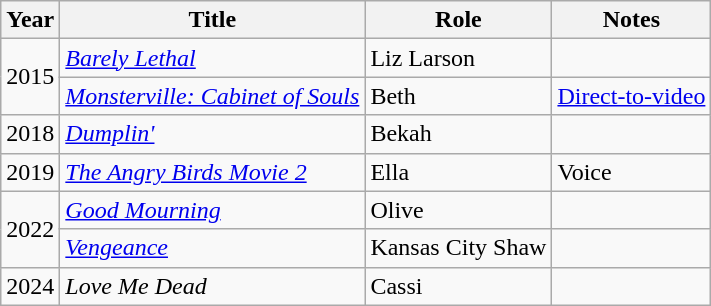<table class="wikitable sortable">
<tr>
<th>Year</th>
<th>Title</th>
<th>Role</th>
<th class="unsortable">Notes</th>
</tr>
<tr>
<td rowspan="2">2015</td>
<td><em><a href='#'>Barely Lethal</a></em></td>
<td>Liz Larson</td>
<td></td>
</tr>
<tr>
<td><em><a href='#'>Monsterville: Cabinet of Souls</a></em></td>
<td>Beth</td>
<td><a href='#'>Direct-to-video</a></td>
</tr>
<tr>
<td>2018</td>
<td><em><a href='#'>Dumplin'</a></em></td>
<td>Bekah</td>
<td></td>
</tr>
<tr>
<td>2019</td>
<td><em><a href='#'>The Angry Birds Movie 2</a></em></td>
<td>Ella</td>
<td>Voice</td>
</tr>
<tr>
<td rowspan="2">2022</td>
<td><em><a href='#'>Good Mourning</a></em></td>
<td>Olive</td>
<td></td>
</tr>
<tr>
<td><em><a href='#'>Vengeance</a></em></td>
<td>Kansas City Shaw</td>
<td></td>
</tr>
<tr>
<td>2024</td>
<td><em>Love Me Dead</em></td>
<td>Cassi</td>
<td></td>
</tr>
</table>
